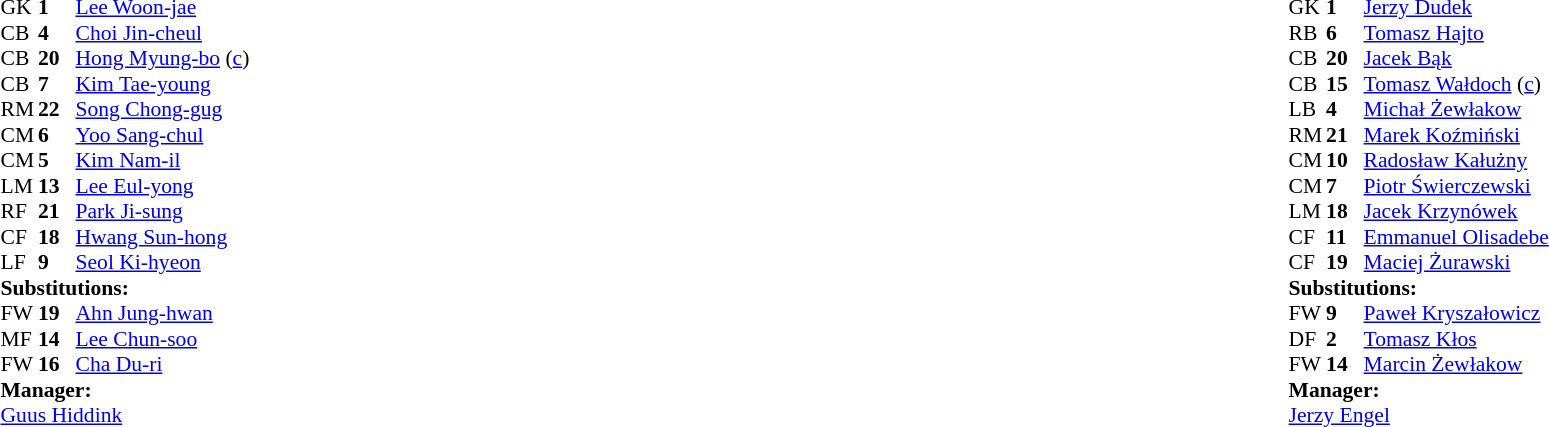<table width="100%">
<tr>
<td valign="top" width="50%"><br><table style="font-size: 90%" cellspacing="0" cellpadding="0">
<tr>
<th width="25"></th>
<th width="25"></th>
</tr>
<tr>
<td>GK</td>
<td><strong>1</strong></td>
<td><a href='#'>Lee Woon-jae</a></td>
</tr>
<tr>
<td>CB</td>
<td><strong>4</strong></td>
<td><a href='#'>Choi Jin-cheul</a></td>
</tr>
<tr>
<td>CB</td>
<td><strong>20</strong></td>
<td><a href='#'>Hong Myung-bo</a> (<a href='#'>c</a>)</td>
</tr>
<tr>
<td>CB</td>
<td><strong>7</strong></td>
<td><a href='#'>Kim Tae-young</a></td>
</tr>
<tr>
<td>RM</td>
<td><strong>22</strong></td>
<td><a href='#'>Song Chong-gug</a></td>
</tr>
<tr>
<td>CM</td>
<td><strong>6</strong></td>
<td><a href='#'>Yoo Sang-chul</a></td>
<td></td>
<td></td>
</tr>
<tr>
<td>CM</td>
<td><strong>5</strong></td>
<td><a href='#'>Kim Nam-il</a></td>
</tr>
<tr>
<td>LM</td>
<td><strong>13</strong></td>
<td><a href='#'>Lee Eul-yong</a></td>
</tr>
<tr>
<td>RF</td>
<td><strong>21</strong></td>
<td><a href='#'>Park Ji-sung</a></td>
<td></td>
</tr>
<tr>
<td>CF</td>
<td><strong>18</strong></td>
<td><a href='#'>Hwang Sun-hong</a></td>
<td></td>
<td></td>
</tr>
<tr>
<td>LF</td>
<td><strong>9</strong></td>
<td><a href='#'>Seol Ki-hyeon</a></td>
<td></td>
<td></td>
</tr>
<tr>
<td colspan=3><strong>Substitutions:</strong></td>
</tr>
<tr>
<td>FW</td>
<td><strong>19</strong></td>
<td><a href='#'>Ahn Jung-hwan</a></td>
<td></td>
<td></td>
</tr>
<tr>
<td>MF</td>
<td><strong>14</strong></td>
<td><a href='#'>Lee Chun-soo</a></td>
<td></td>
<td></td>
</tr>
<tr>
<td>FW</td>
<td><strong>16</strong></td>
<td><a href='#'>Cha Du-ri</a></td>
<td></td>
<td></td>
</tr>
<tr>
<td colspan=3><strong>Manager:</strong></td>
</tr>
<tr>
<td colspan="4"> <a href='#'>Guus Hiddink</a></td>
</tr>
</table>
</td>
<td valign="top"></td>
<td valign="top" width="50%"><br><table style="font-size: 90%" cellspacing="0" cellpadding="0" align="center">
<tr>
<th width="25"></th>
<th width="25"></th>
</tr>
<tr>
<td>GK</td>
<td><strong>1</strong></td>
<td><a href='#'>Jerzy Dudek</a></td>
</tr>
<tr>
<td>RB</td>
<td><strong>6</strong></td>
<td><a href='#'>Tomasz Hajto</a></td>
<td></td>
</tr>
<tr>
<td>CB</td>
<td><strong>20</strong></td>
<td><a href='#'>Jacek Bąk</a></td>
<td></td>
<td></td>
</tr>
<tr>
<td>CB</td>
<td><strong>15</strong></td>
<td><a href='#'>Tomasz Wałdoch</a> (<a href='#'>c</a>)</td>
</tr>
<tr>
<td>LB</td>
<td><strong>4</strong></td>
<td><a href='#'>Michał Żewłakow</a></td>
</tr>
<tr>
<td>RM</td>
<td><strong>21</strong></td>
<td><a href='#'>Marek Koźmiński</a></td>
</tr>
<tr>
<td>CM</td>
<td><strong>10</strong></td>
<td><a href='#'>Radosław Kałużny</a></td>
<td></td>
<td></td>
</tr>
<tr>
<td>CM</td>
<td><strong>7</strong></td>
<td><a href='#'>Piotr Świerczewski</a></td>
<td></td>
</tr>
<tr>
<td>LM</td>
<td><strong>18</strong></td>
<td><a href='#'>Jacek Krzynówek</a></td>
<td></td>
</tr>
<tr>
<td>CF</td>
<td><strong>11</strong></td>
<td><a href='#'>Emmanuel Olisadebe</a></td>
</tr>
<tr>
<td>CF</td>
<td><strong>19</strong></td>
<td><a href='#'>Maciej Żurawski</a></td>
<td></td>
<td></td>
</tr>
<tr>
<td colspan=3><strong>Substitutions:</strong></td>
</tr>
<tr>
<td>FW</td>
<td><strong>9</strong></td>
<td><a href='#'>Paweł Kryszałowicz</a></td>
<td></td>
<td></td>
</tr>
<tr>
<td>DF</td>
<td><strong>2</strong></td>
<td><a href='#'>Tomasz Kłos</a></td>
<td></td>
<td></td>
</tr>
<tr>
<td>FW</td>
<td><strong>14</strong></td>
<td><a href='#'>Marcin Żewłakow</a></td>
<td></td>
<td></td>
</tr>
<tr>
<td colspan=3><strong>Manager:</strong></td>
</tr>
<tr>
<td colspan="4"><a href='#'>Jerzy Engel</a></td>
</tr>
</table>
</td>
</tr>
</table>
